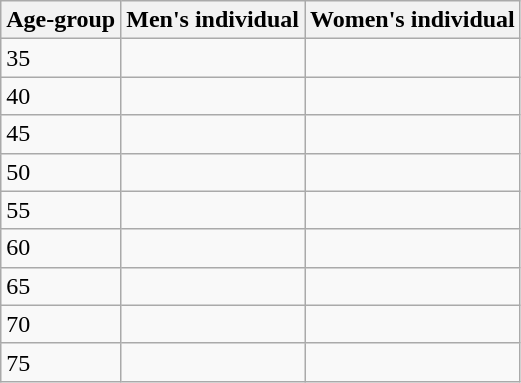<table class=wikitable>
<tr>
<th>Age-group</th>
<th>Men's individual</th>
<th>Women's individual</th>
</tr>
<tr>
<td>35</td>
<td></td>
<td></td>
</tr>
<tr>
<td>40</td>
<td></td>
<td></td>
</tr>
<tr>
<td>45</td>
<td></td>
<td></td>
</tr>
<tr>
<td>50</td>
<td></td>
<td></td>
</tr>
<tr>
<td>55</td>
<td></td>
<td></td>
</tr>
<tr>
<td>60</td>
<td></td>
<td></td>
</tr>
<tr>
<td>65</td>
<td></td>
<td></td>
</tr>
<tr>
<td>70</td>
<td></td>
<td></td>
</tr>
<tr>
<td>75</td>
<td></td>
<td></td>
</tr>
</table>
